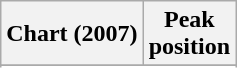<table class="wikitable sortable plainrowheaders" style="text-align:center;">
<tr>
<th align="center">Chart (2007)</th>
<th align="center">Peak<br>position</th>
</tr>
<tr>
</tr>
<tr>
</tr>
<tr>
</tr>
</table>
